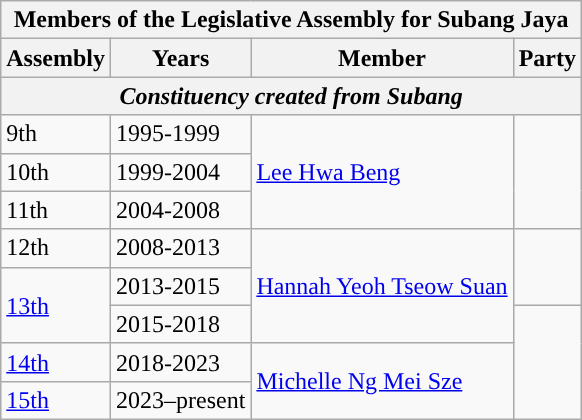<table class=wikitable>
<tr>
<th colspan=4>Members of the Legislative Assembly for Subang Jaya</th>
</tr>
<tr>
<th>Assembly</th>
<th>Years</th>
<th>Member</th>
<th>Party</th>
</tr>
<tr>
<th colspan=4 align=center><em>Constituency created from Subang</em></th>
</tr>
<tr>
<td>9th</td>
<td>1995-1999</td>
<td rowspan=3><a href='#'>Lee Hwa Beng</a></td>
<td rowspan=3></td>
</tr>
<tr>
<td>10th</td>
<td>1999-2004</td>
</tr>
<tr>
<td>11th</td>
<td>2004-2008</td>
</tr>
<tr>
<td>12th</td>
<td>2008-2013</td>
<td rowspan=3><a href='#'>Hannah Yeoh Tseow Suan</a></td>
<td rowspan=2></td>
</tr>
<tr>
<td rowspan=2><a href='#'>13th</a></td>
<td>2013-2015</td>
</tr>
<tr>
<td>2015-2018</td>
<td rowspan=3></td>
</tr>
<tr>
<td><a href='#'>14th</a></td>
<td>2018-2023</td>
<td rowspan=2><a href='#'>Michelle Ng Mei Sze</a></td>
</tr>
<tr>
<td><a href='#'>15th</a></td>
<td>2023–present</td>
</tr>
</table>
